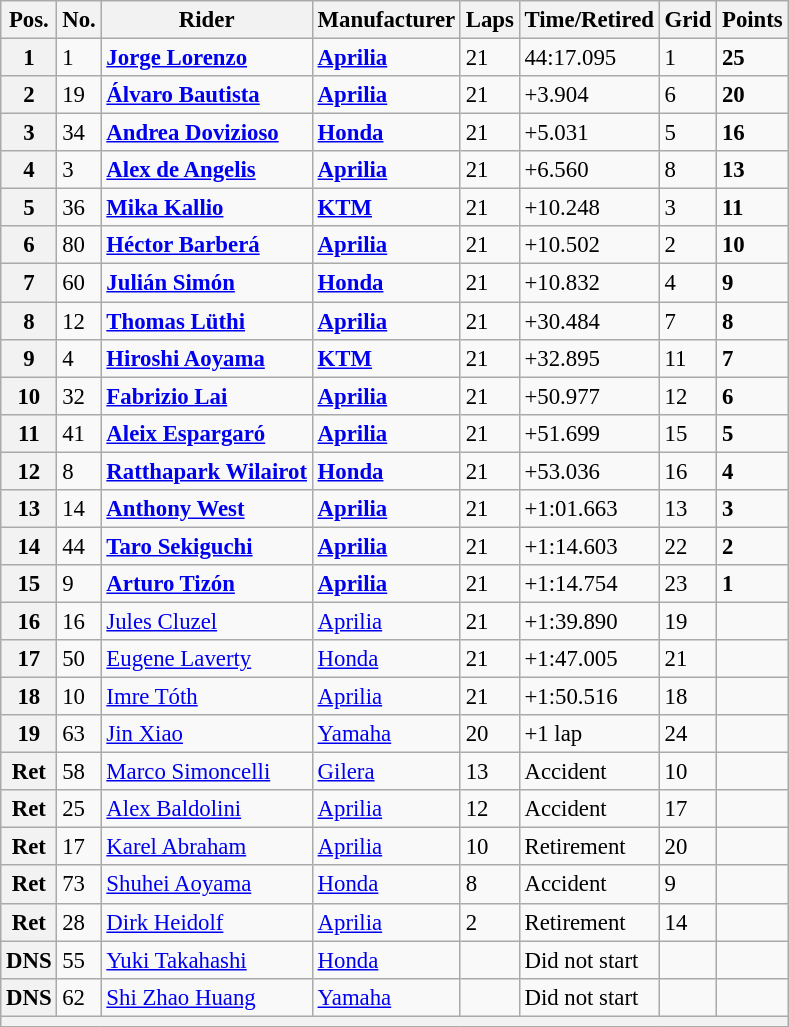<table class="wikitable" style="font-size: 95%;">
<tr>
<th>Pos.</th>
<th>No.</th>
<th>Rider</th>
<th>Manufacturer</th>
<th>Laps</th>
<th>Time/Retired</th>
<th>Grid</th>
<th>Points</th>
</tr>
<tr>
<th>1</th>
<td>1</td>
<td> <strong><a href='#'>Jorge Lorenzo</a></strong></td>
<td><strong><a href='#'>Aprilia</a></strong></td>
<td>21</td>
<td>44:17.095</td>
<td>1</td>
<td><strong>25</strong></td>
</tr>
<tr>
<th>2</th>
<td>19</td>
<td> <strong><a href='#'>Álvaro Bautista</a></strong></td>
<td><strong><a href='#'>Aprilia</a></strong></td>
<td>21</td>
<td>+3.904</td>
<td>6</td>
<td><strong>20</strong></td>
</tr>
<tr>
<th>3</th>
<td>34</td>
<td> <strong><a href='#'>Andrea Dovizioso</a></strong></td>
<td><strong><a href='#'>Honda</a></strong></td>
<td>21</td>
<td>+5.031</td>
<td>5</td>
<td><strong>16</strong></td>
</tr>
<tr>
<th>4</th>
<td>3</td>
<td> <strong><a href='#'>Alex de Angelis</a></strong></td>
<td><strong><a href='#'>Aprilia</a></strong></td>
<td>21</td>
<td>+6.560</td>
<td>8</td>
<td><strong>13</strong></td>
</tr>
<tr>
<th>5</th>
<td>36</td>
<td> <strong><a href='#'>Mika Kallio</a></strong></td>
<td><strong><a href='#'>KTM</a></strong></td>
<td>21</td>
<td>+10.248</td>
<td>3</td>
<td><strong>11</strong></td>
</tr>
<tr>
<th>6</th>
<td>80</td>
<td> <strong><a href='#'>Héctor Barberá</a></strong></td>
<td><strong><a href='#'>Aprilia</a></strong></td>
<td>21</td>
<td>+10.502</td>
<td>2</td>
<td><strong>10</strong></td>
</tr>
<tr>
<th>7</th>
<td>60</td>
<td> <strong><a href='#'>Julián Simón</a></strong></td>
<td><strong><a href='#'>Honda</a></strong></td>
<td>21</td>
<td>+10.832</td>
<td>4</td>
<td><strong>9</strong></td>
</tr>
<tr>
<th>8</th>
<td>12</td>
<td> <strong><a href='#'>Thomas Lüthi</a></strong></td>
<td><strong><a href='#'>Aprilia</a></strong></td>
<td>21</td>
<td>+30.484</td>
<td>7</td>
<td><strong>8</strong></td>
</tr>
<tr>
<th>9</th>
<td>4</td>
<td> <strong><a href='#'>Hiroshi Aoyama</a></strong></td>
<td><strong><a href='#'>KTM</a></strong></td>
<td>21</td>
<td>+32.895</td>
<td>11</td>
<td><strong>7</strong></td>
</tr>
<tr>
<th>10</th>
<td>32</td>
<td> <strong><a href='#'>Fabrizio Lai</a></strong></td>
<td><strong><a href='#'>Aprilia</a></strong></td>
<td>21</td>
<td>+50.977</td>
<td>12</td>
<td><strong>6</strong></td>
</tr>
<tr>
<th>11</th>
<td>41</td>
<td> <strong><a href='#'>Aleix Espargaró</a></strong></td>
<td><strong><a href='#'>Aprilia</a></strong></td>
<td>21</td>
<td>+51.699</td>
<td>15</td>
<td><strong>5</strong></td>
</tr>
<tr>
<th>12</th>
<td>8</td>
<td> <strong><a href='#'>Ratthapark Wilairot</a></strong></td>
<td><strong><a href='#'>Honda</a></strong></td>
<td>21</td>
<td>+53.036</td>
<td>16</td>
<td><strong>4</strong></td>
</tr>
<tr>
<th>13</th>
<td>14</td>
<td> <strong><a href='#'>Anthony West</a></strong></td>
<td><strong><a href='#'>Aprilia</a></strong></td>
<td>21</td>
<td>+1:01.663</td>
<td>13</td>
<td><strong>3</strong></td>
</tr>
<tr>
<th>14</th>
<td>44</td>
<td> <strong><a href='#'>Taro Sekiguchi</a></strong></td>
<td><strong><a href='#'>Aprilia</a></strong></td>
<td>21</td>
<td>+1:14.603</td>
<td>22</td>
<td><strong>2</strong></td>
</tr>
<tr>
<th>15</th>
<td>9</td>
<td> <strong><a href='#'>Arturo Tizón</a></strong></td>
<td><strong><a href='#'>Aprilia</a></strong></td>
<td>21</td>
<td>+1:14.754</td>
<td>23</td>
<td><strong>1</strong></td>
</tr>
<tr>
<th>16</th>
<td>16</td>
<td> <a href='#'>Jules Cluzel</a></td>
<td><a href='#'>Aprilia</a></td>
<td>21</td>
<td>+1:39.890</td>
<td>19</td>
<td></td>
</tr>
<tr>
<th>17</th>
<td>50</td>
<td> <a href='#'>Eugene Laverty</a></td>
<td><a href='#'>Honda</a></td>
<td>21</td>
<td>+1:47.005</td>
<td>21</td>
<td></td>
</tr>
<tr>
<th>18</th>
<td>10</td>
<td> <a href='#'>Imre Tóth</a></td>
<td><a href='#'>Aprilia</a></td>
<td>21</td>
<td>+1:50.516</td>
<td>18</td>
<td></td>
</tr>
<tr>
<th>19</th>
<td>63</td>
<td> <a href='#'>Jin Xiao</a></td>
<td><a href='#'>Yamaha</a></td>
<td>20</td>
<td>+1 lap</td>
<td>24</td>
<td></td>
</tr>
<tr>
<th>Ret</th>
<td>58</td>
<td> <a href='#'>Marco Simoncelli</a></td>
<td><a href='#'>Gilera</a></td>
<td>13</td>
<td>Accident</td>
<td>10</td>
<td></td>
</tr>
<tr>
<th>Ret</th>
<td>25</td>
<td> <a href='#'>Alex Baldolini</a></td>
<td><a href='#'>Aprilia</a></td>
<td>12</td>
<td>Accident</td>
<td>17</td>
<td></td>
</tr>
<tr>
<th>Ret</th>
<td>17</td>
<td> <a href='#'>Karel Abraham</a></td>
<td><a href='#'>Aprilia</a></td>
<td>10</td>
<td>Retirement</td>
<td>20</td>
<td></td>
</tr>
<tr>
<th>Ret</th>
<td>73</td>
<td> <a href='#'>Shuhei Aoyama</a></td>
<td><a href='#'>Honda</a></td>
<td>8</td>
<td>Accident</td>
<td>9</td>
<td></td>
</tr>
<tr>
<th>Ret</th>
<td>28</td>
<td> <a href='#'>Dirk Heidolf</a></td>
<td><a href='#'>Aprilia</a></td>
<td>2</td>
<td>Retirement</td>
<td>14</td>
<td></td>
</tr>
<tr>
<th>DNS</th>
<td>55</td>
<td> <a href='#'>Yuki Takahashi</a></td>
<td><a href='#'>Honda</a></td>
<td></td>
<td>Did not start</td>
<td></td>
<td></td>
</tr>
<tr>
<th>DNS</th>
<td>62</td>
<td> <a href='#'>Shi Zhao Huang</a></td>
<td><a href='#'>Yamaha</a></td>
<td></td>
<td>Did not start</td>
<td></td>
<td></td>
</tr>
<tr>
<th colspan=8></th>
</tr>
</table>
